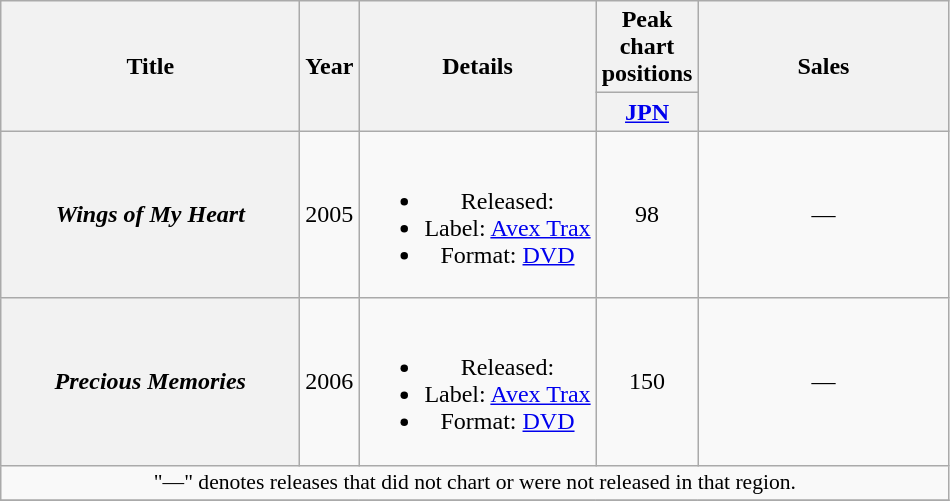<table class="wikitable plainrowheaders" style="text-align:center;">
<tr>
<th rowspan="2" style="width:12em;">Title</th>
<th rowspan="2">Year</th>
<th rowspan="2">Details</th>
<th colspan="1">Peak chart positions</th>
<th rowspan="2" style="width:10em;">Sales</th>
</tr>
<tr>
<th width="30"><a href='#'>JPN</a></th>
</tr>
<tr>
<th scope="row"><em>Wings of My Heart</em></th>
<td>2005</td>
<td><br><ul><li>Released: </li><li>Label: <a href='#'>Avex Trax</a></li><li>Format: <a href='#'>DVD</a></li></ul></td>
<td>98</td>
<td>—</td>
</tr>
<tr>
<th scope="row"><em>Precious Memories</em></th>
<td>2006</td>
<td><br><ul><li>Released: </li><li>Label: <a href='#'>Avex Trax</a></li><li>Format: <a href='#'>DVD</a></li></ul></td>
<td>150</td>
<td>—</td>
</tr>
<tr>
<td colspan="5" style="font-size:90%;">"—" denotes releases that did not chart or were not released in that region.</td>
</tr>
<tr>
</tr>
</table>
